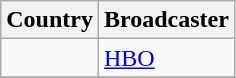<table class="wikitable">
<tr>
<th align=center>Country</th>
<th align=center>Broadcaster</th>
</tr>
<tr>
<td></td>
<td><a href='#'>HBO</a></td>
</tr>
<tr>
</tr>
</table>
